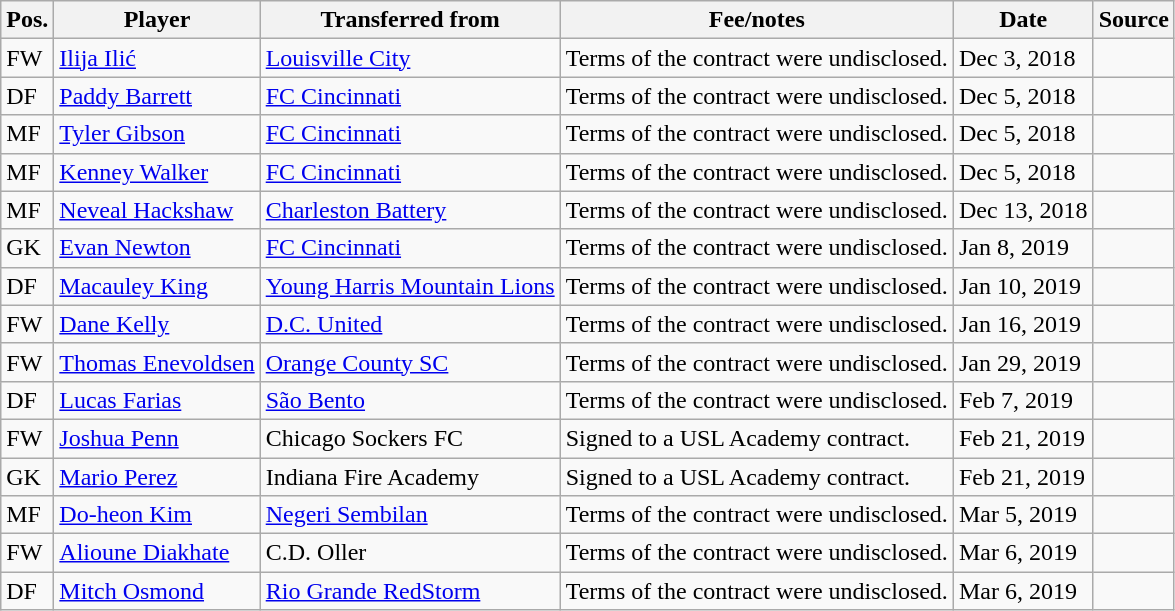<table class="wikitable sortable" style="text-align: left">
<tr>
<th><strong>Pos.</strong></th>
<th><strong>Player</strong></th>
<th><strong>Transferred from</strong></th>
<th><strong>Fee/notes</strong></th>
<th><strong>Date</strong></th>
<th><strong>Source</strong></th>
</tr>
<tr>
<td>FW</td>
<td> <a href='#'>Ilija Ilić</a></td>
<td> <a href='#'>Louisville City</a></td>
<td>Terms of the contract were undisclosed.</td>
<td>Dec 3, 2018</td>
<td align=center></td>
</tr>
<tr>
<td>DF</td>
<td> <a href='#'>Paddy Barrett</a></td>
<td> <a href='#'>FC Cincinnati</a></td>
<td>Terms of the contract were undisclosed.</td>
<td>Dec 5, 2018</td>
<td align=center></td>
</tr>
<tr>
<td>MF</td>
<td> <a href='#'>Tyler Gibson</a></td>
<td> <a href='#'>FC Cincinnati</a></td>
<td>Terms of the contract were undisclosed.</td>
<td>Dec 5, 2018</td>
<td align=center></td>
</tr>
<tr>
<td>MF</td>
<td> <a href='#'>Kenney Walker</a></td>
<td> <a href='#'>FC Cincinnati</a></td>
<td>Terms of the contract were undisclosed.</td>
<td>Dec 5, 2018</td>
<td align=center></td>
</tr>
<tr>
<td>MF</td>
<td> <a href='#'>Neveal Hackshaw</a></td>
<td> <a href='#'>Charleston Battery</a></td>
<td>Terms of the contract were undisclosed.</td>
<td>Dec 13, 2018</td>
<td align=center></td>
</tr>
<tr>
<td>GK</td>
<td> <a href='#'>Evan Newton</a></td>
<td> <a href='#'>FC Cincinnati</a></td>
<td>Terms of the contract were undisclosed.</td>
<td>Jan 8, 2019</td>
<td align=center></td>
</tr>
<tr>
<td>DF</td>
<td> <a href='#'>Macauley King</a></td>
<td> <a href='#'>Young Harris Mountain Lions</a></td>
<td>Terms of the contract were undisclosed.</td>
<td>Jan 10, 2019</td>
<td align=center></td>
</tr>
<tr>
<td>FW</td>
<td> <a href='#'>Dane Kelly</a></td>
<td> <a href='#'>D.C. United</a></td>
<td>Terms of the contract were undisclosed.</td>
<td>Jan 16, 2019</td>
<td align=center></td>
</tr>
<tr>
<td>FW</td>
<td> <a href='#'>Thomas Enevoldsen</a></td>
<td> <a href='#'>Orange County SC</a></td>
<td>Terms of the contract were undisclosed.</td>
<td>Jan 29, 2019</td>
<td align=center></td>
</tr>
<tr>
<td>DF</td>
<td> <a href='#'>Lucas Farias</a></td>
<td> <a href='#'>São Bento</a></td>
<td>Terms of the contract were undisclosed.</td>
<td>Feb 7, 2019</td>
<td align=center></td>
</tr>
<tr>
<td>FW</td>
<td> <a href='#'>Joshua Penn</a></td>
<td> Chicago Sockers FC</td>
<td>Signed to a USL Academy contract.</td>
<td>Feb 21, 2019</td>
<td align=center></td>
</tr>
<tr>
<td>GK</td>
<td> <a href='#'>Mario Perez</a></td>
<td> Indiana Fire Academy</td>
<td>Signed to a USL Academy contract.</td>
<td>Feb 21, 2019</td>
<td align=center></td>
</tr>
<tr>
<td>MF</td>
<td> <a href='#'>Do-heon Kim</a></td>
<td> <a href='#'>Negeri Sembilan</a></td>
<td>Terms of the contract were undisclosed.</td>
<td>Mar 5, 2019</td>
<td align=center></td>
</tr>
<tr>
<td>FW</td>
<td> <a href='#'>Alioune Diakhate</a></td>
<td> C.D. Oller</td>
<td>Terms of the contract were undisclosed.</td>
<td>Mar 6, 2019</td>
<td align=center></td>
</tr>
<tr>
<td>DF</td>
<td> <a href='#'>Mitch Osmond</a></td>
<td> <a href='#'>Rio Grande RedStorm</a></td>
<td>Terms of the contract were undisclosed.</td>
<td>Mar 6, 2019</td>
<td align=center></td>
</tr>
</table>
